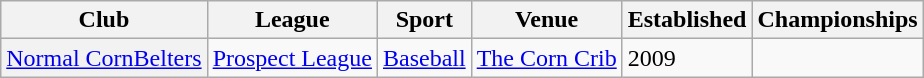<table class="wikitable">
<tr>
<th scope="col">Club</th>
<th scope="col">League</th>
<th scope="col">Sport</th>
<th scope="col">Venue</th>
<th scope="col">Established</th>
<th scope="col">Championships</th>
</tr>
<tr>
<th scope="row" style="font-weight: normal;"><a href='#'>Normal CornBelters</a></th>
<td><a href='#'>Prospect League</a></td>
<td><a href='#'>Baseball</a></td>
<td><a href='#'>The Corn Crib</a></td>
<td>2009</td>
<td> </td>
</tr>
</table>
